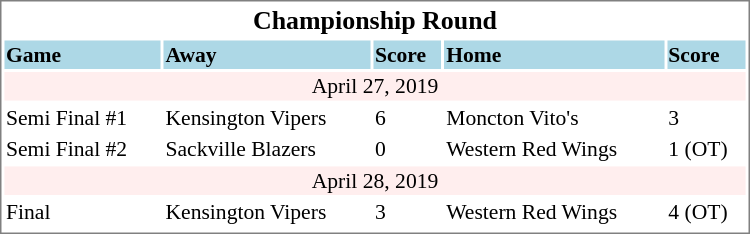<table cellpadding="0">
<tr align="left" style="vertical-align: top">
<td></td>
<td><br><table cellpadding="1" width="500px" style="font-size: 90%; border: 1px solid gray;">
<tr align="center" style="font-size: larger;">
<td colspan=6><strong>Championship Round</strong></td>
</tr>
<tr style="background:lightblue;">
<td><strong>Game</strong></td>
<td><strong>Away</strong></td>
<td><strong>Score</strong></td>
<td><strong>Home</strong></td>
<td><strong>Score</strong></td>
</tr>
<tr align="center" bgcolor="#ffeeee">
<td colspan="5">April 27, 2019</td>
</tr>
<tr>
<td>Semi Final #1</td>
<td>Kensington Vipers</td>
<td>6</td>
<td>Moncton Vito's</td>
<td>3</td>
</tr>
<tr>
<td>Semi Final #2</td>
<td>Sackville Blazers</td>
<td>0</td>
<td>Western Red Wings</td>
<td>1 (OT)</td>
</tr>
<tr align="center" bgcolor="#ffeeee">
<td colspan="5">April 28, 2019</td>
</tr>
<tr>
<td>Final</td>
<td>Kensington Vipers</td>
<td>3</td>
<td>Western Red Wings</td>
<td>4 (OT)</td>
</tr>
<tr>
</tr>
</table>
</td>
</tr>
</table>
